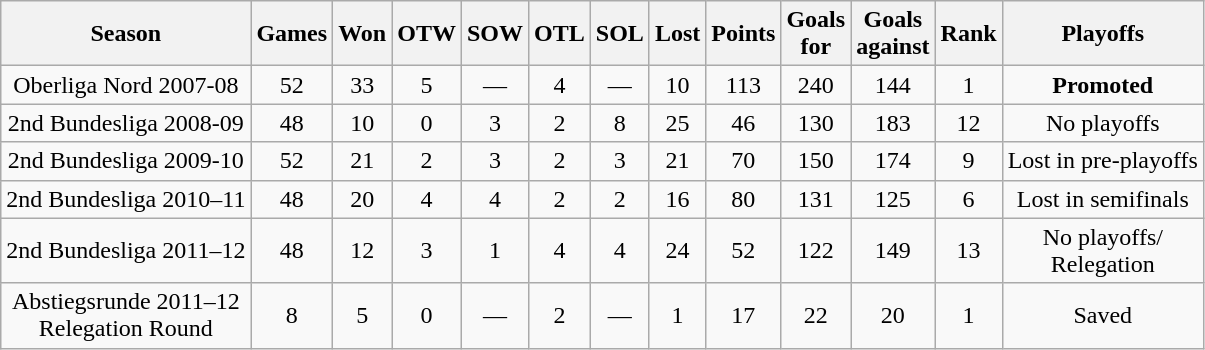<table class="wikitable" style="text-align:center">
<tr>
<th>Season</th>
<th>Games</th>
<th>Won</th>
<th>OTW</th>
<th>SOW</th>
<th>OTL</th>
<th>SOL</th>
<th>Lost</th>
<th>Points</th>
<th>Goals<br>for</th>
<th>Goals<br>against</th>
<th>Rank</th>
<th>Playoffs</th>
</tr>
<tr>
<td>Oberliga Nord 2007-08</td>
<td>52</td>
<td>33</td>
<td>5</td>
<td>—</td>
<td>4</td>
<td>—</td>
<td>10</td>
<td>113</td>
<td>240</td>
<td>144</td>
<td>1</td>
<td><strong>Promoted</strong></td>
</tr>
<tr>
<td>2nd Bundesliga 2008-09</td>
<td>48</td>
<td>10</td>
<td>0</td>
<td>3</td>
<td>2</td>
<td>8</td>
<td>25</td>
<td>46</td>
<td>130</td>
<td>183</td>
<td>12</td>
<td>No playoffs</td>
</tr>
<tr>
<td>2nd Bundesliga 2009-10</td>
<td>52</td>
<td>21</td>
<td>2</td>
<td>3</td>
<td>2</td>
<td>3</td>
<td>21</td>
<td>70</td>
<td>150</td>
<td>174</td>
<td>9</td>
<td>Lost in pre-playoffs</td>
</tr>
<tr>
<td>2nd Bundesliga 2010–11</td>
<td>48</td>
<td>20</td>
<td>4</td>
<td>4</td>
<td>2</td>
<td>2</td>
<td>16</td>
<td>80</td>
<td>131</td>
<td>125</td>
<td>6</td>
<td>Lost in semifinals</td>
</tr>
<tr>
<td>2nd Bundesliga 2011–12</td>
<td>48</td>
<td>12</td>
<td>3</td>
<td>1</td>
<td>4</td>
<td>4</td>
<td>24</td>
<td>52</td>
<td>122</td>
<td>149</td>
<td>13</td>
<td>No playoffs/<br>Relegation</td>
</tr>
<tr>
<td>Abstiegsrunde 2011–12<br>Relegation Round</td>
<td>8</td>
<td>5</td>
<td>0</td>
<td>—</td>
<td>2</td>
<td>—</td>
<td>1</td>
<td>17</td>
<td>22</td>
<td>20</td>
<td>1</td>
<td>Saved</td>
</tr>
</table>
